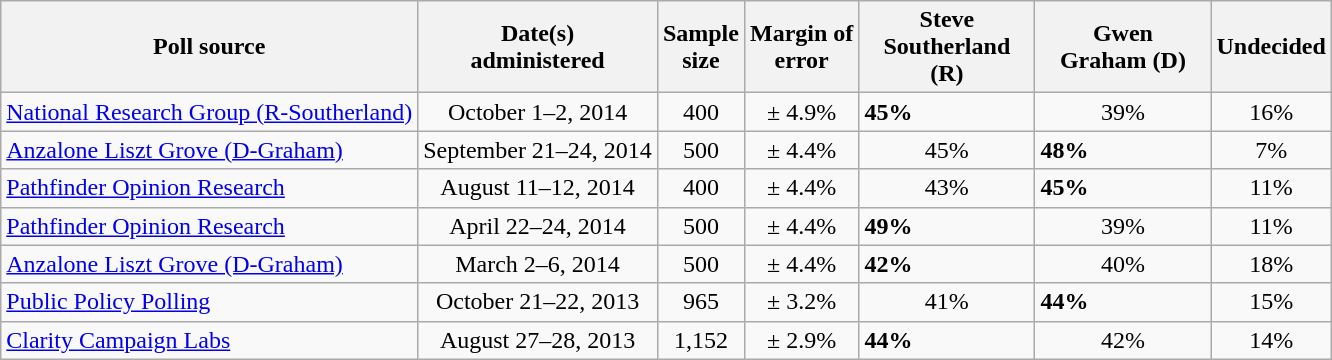<table class="wikitable">
<tr>
<th>Poll source</th>
<th>Date(s)<br>administered</th>
<th>Sample<br>size</th>
<th>Margin of<br>error</th>
<th style="width:110px;">Steve<br>Southerland (R)</th>
<th style="width:110px;">Gwen<br>Graham (D)</th>
<th>Undecided</th>
</tr>
<tr>
<td><a href='#'>National Research Group (R-Southerland)</a></td>
<td align=center>October 1–2, 2014</td>
<td align=center>400</td>
<td align=center>± 4.9%</td>
<td><strong>45%</strong></td>
<td align=center>39%</td>
<td align=center>16%</td>
</tr>
<tr>
<td><a href='#'>Anzalone Liszt Grove (D-Graham)</a></td>
<td align=center>September 21–24, 2014</td>
<td align=center>500</td>
<td align=center>± 4.4%</td>
<td align=center>45%</td>
<td><strong>48%</strong></td>
<td align=center>7%</td>
</tr>
<tr>
<td><a href='#'>Pathfinder Opinion Research</a></td>
<td align=center>August 11–12, 2014</td>
<td align=center>400</td>
<td align=center>± 4.4%</td>
<td align=center>43%</td>
<td><strong>45%</strong></td>
<td align=center>11%</td>
</tr>
<tr>
<td><a href='#'>Pathfinder Opinion Research</a></td>
<td align=center>April 22–24, 2014</td>
<td align=center>500</td>
<td align=center>± 4.4%</td>
<td><strong>49%</strong></td>
<td align=center>39%</td>
<td align=center>11%</td>
</tr>
<tr>
<td><a href='#'>Anzalone Liszt Grove (D-Graham)</a></td>
<td align=center>March 2–6, 2014</td>
<td align=center>500</td>
<td align=center>± 4.4%</td>
<td><strong>42%</strong></td>
<td align=center>40%</td>
<td align=center>18%</td>
</tr>
<tr>
<td><a href='#'>Public Policy Polling</a></td>
<td align=center>October 21–22, 2013</td>
<td align=center>965</td>
<td align=center>± 3.2%</td>
<td align=center>41%</td>
<td><strong>44%</strong></td>
<td align=center>15%</td>
</tr>
<tr>
<td><a href='#'>Clarity Campaign Labs</a></td>
<td align=center>August 27–28, 2013</td>
<td align=center>1,152</td>
<td align=center>± 2.9%</td>
<td><strong>44%</strong></td>
<td align=center>42%</td>
<td align=center>14%</td>
</tr>
</table>
